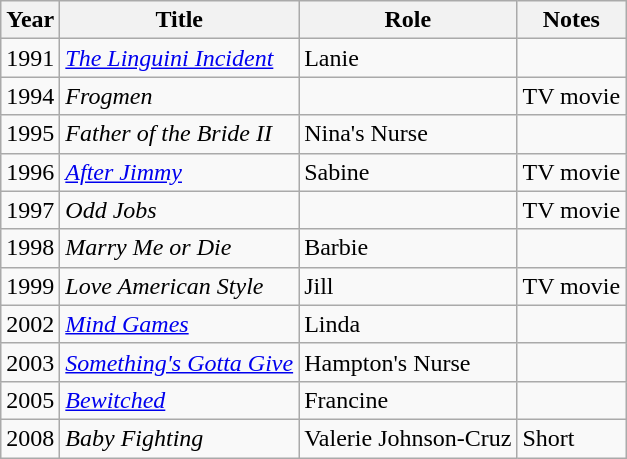<table class="wikitable sortable">
<tr>
<th>Year</th>
<th>Title</th>
<th>Role</th>
<th>Notes</th>
</tr>
<tr>
<td>1991</td>
<td><em><a href='#'>The Linguini Incident</a></em></td>
<td>Lanie</td>
<td></td>
</tr>
<tr>
<td>1994</td>
<td><em>Frogmen</em></td>
<td></td>
<td>TV movie</td>
</tr>
<tr>
<td>1995</td>
<td><em>Father of the Bride II</em></td>
<td>Nina's Nurse</td>
<td></td>
</tr>
<tr>
<td>1996</td>
<td><em><a href='#'>After Jimmy</a></em></td>
<td>Sabine</td>
<td>TV movie</td>
</tr>
<tr>
<td>1997</td>
<td><em>Odd Jobs</em></td>
<td></td>
<td>TV movie</td>
</tr>
<tr>
<td>1998</td>
<td><em>Marry Me or Die</em></td>
<td>Barbie</td>
<td></td>
</tr>
<tr>
<td>1999</td>
<td><em>Love American Style</em></td>
<td>Jill</td>
<td>TV movie</td>
</tr>
<tr>
<td>2002</td>
<td><em><a href='#'>Mind Games</a></em></td>
<td>Linda</td>
<td></td>
</tr>
<tr>
<td>2003</td>
<td><em><a href='#'>Something's Gotta Give</a></em></td>
<td>Hampton's Nurse</td>
<td></td>
</tr>
<tr>
<td>2005</td>
<td><em><a href='#'>Bewitched</a></em></td>
<td>Francine</td>
<td></td>
</tr>
<tr>
<td>2008</td>
<td><em>Baby Fighting</em></td>
<td>Valerie Johnson-Cruz</td>
<td>Short</td>
</tr>
</table>
